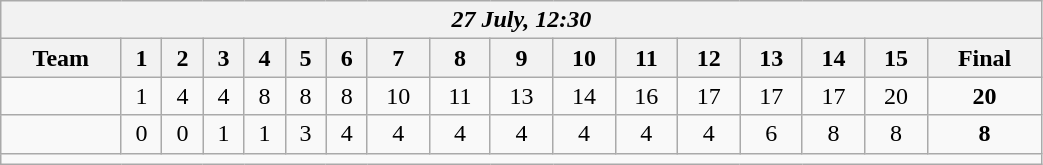<table class=wikitable style="text-align:center; width: 55%">
<tr>
<th colspan=17><em>27 July, 12:30</em></th>
</tr>
<tr>
<th>Team</th>
<th>1</th>
<th>2</th>
<th>3</th>
<th>4</th>
<th>5</th>
<th>6</th>
<th>7</th>
<th>8</th>
<th>9</th>
<th>10</th>
<th>11</th>
<th>12</th>
<th>13</th>
<th>14</th>
<th>15</th>
<th>Final</th>
</tr>
<tr>
<td align=left><strong></strong></td>
<td>1</td>
<td>4</td>
<td>4</td>
<td>8</td>
<td>8</td>
<td>8</td>
<td>10</td>
<td>11</td>
<td>13</td>
<td>14</td>
<td>16</td>
<td>17</td>
<td>17</td>
<td>17</td>
<td>20</td>
<td><strong>20</strong></td>
</tr>
<tr>
<td align=left></td>
<td>0</td>
<td>0</td>
<td>1</td>
<td>1</td>
<td>3</td>
<td>4</td>
<td>4</td>
<td>4</td>
<td>4</td>
<td>4</td>
<td>4</td>
<td>4</td>
<td>6</td>
<td>8</td>
<td>8</td>
<td><strong>8</strong></td>
</tr>
<tr>
<td colspan=17></td>
</tr>
</table>
